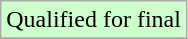<table class="wikitable">
<tr width=10px bgcolor="#ccffcc">
<td>Qualified for final</td>
</tr>
<tr>
</tr>
</table>
